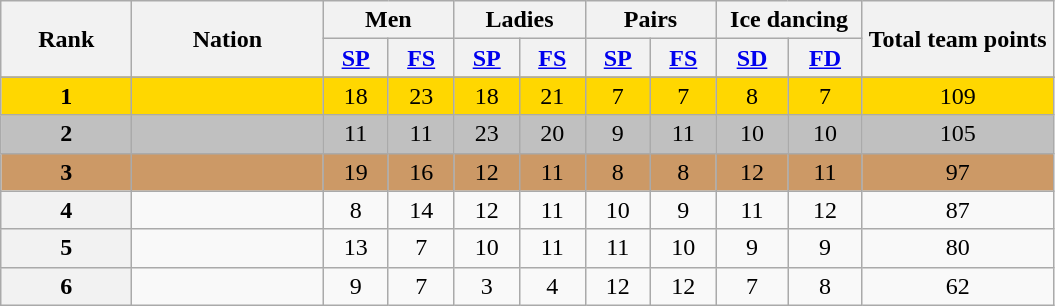<table class="wikitable">
<tr>
<th rowspan="2" width="80px">Rank</th>
<th rowspan="2" width="120px">Nation</th>
<th colspan="2" width="80px">Men</th>
<th colspan="2" width="80px">Ladies</th>
<th colspan="2" width="80px">Pairs</th>
<th colspan="2" width="90px">Ice dancing</th>
<th rowspan="2" width="120px">Total team points</th>
</tr>
<tr>
<th><a href='#'>SP</a></th>
<th><a href='#'>FS</a></th>
<th><a href='#'>SP</a></th>
<th><a href='#'>FS</a></th>
<th><a href='#'>SP</a></th>
<th><a href='#'>FS</a></th>
<th><a href='#'>SD</a></th>
<th><a href='#'>FD</a></th>
</tr>
<tr>
</tr>
<tr bgcolor="gold">
<td align="center"><strong>1</strong></td>
<td></td>
<td align="center">18</td>
<td align="center">23</td>
<td align="center">18</td>
<td align="center">21</td>
<td align="center">7</td>
<td align="center">7</td>
<td align="center">8</td>
<td align="center">7</td>
<td align="center">109</td>
</tr>
<tr bgcolor="silver">
<td align="center"><strong>2</strong></td>
<td></td>
<td align="center">11</td>
<td align="center">11</td>
<td align="center">23</td>
<td align="center">20</td>
<td align="center">9</td>
<td align="center">11</td>
<td align="center">10</td>
<td align="center">10</td>
<td align="center">105</td>
</tr>
<tr bgcolor="cc9966">
<td align="center"><strong>3</strong></td>
<td></td>
<td align="center">19</td>
<td align="center">16</td>
<td align="center">12</td>
<td align="center">11</td>
<td align="center">8</td>
<td align="center">8</td>
<td align="center">12</td>
<td align="center">11</td>
<td align="center">97</td>
</tr>
<tr>
<th>4</th>
<td></td>
<td align="center">8</td>
<td align="center">14</td>
<td align="center">12</td>
<td align="center">11</td>
<td align="center">10</td>
<td align="center">9</td>
<td align="center">11</td>
<td align="center">12</td>
<td align="center">87</td>
</tr>
<tr>
<th>5</th>
<td></td>
<td align="center">13</td>
<td align="center">7</td>
<td align="center">10</td>
<td align="center">11</td>
<td align="center">11</td>
<td align="center">10</td>
<td align="center">9</td>
<td align="center">9</td>
<td align="center">80</td>
</tr>
<tr>
<th>6</th>
<td></td>
<td align="center">9</td>
<td align="center">7</td>
<td align="center">3</td>
<td align="center">4</td>
<td align="center">12</td>
<td align="center">12</td>
<td align="center">7</td>
<td align="center">8</td>
<td align="center">62</td>
</tr>
</table>
